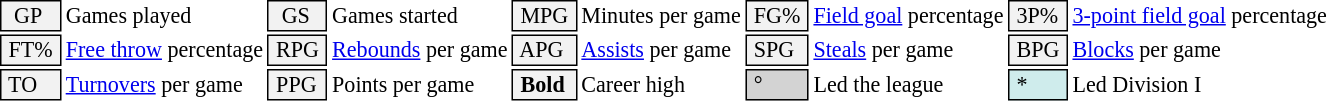<table class="toccolours" style="font-size: 92%; white-space: nowrap;">
<tr>
<td style="background-color: #F2F2F2; border: 1px solid black;">  GP</td>
<td>Games played</td>
<td style="background-color: #F2F2F2; border: 1px solid black">  GS </td>
<td>Games started</td>
<td style="background-color: #F2F2F2; border: 1px solid black"> MPG </td>
<td>Minutes per game</td>
<td style="background-color: #F2F2F2; border: 1px solid black;"> FG% </td>
<td><a href='#'>Field goal</a> percentage</td>
<td style="background-color: #F2F2F2; border: 1px solid black"> 3P% </td>
<td><a href='#'>3-point field goal</a> percentage</td>
</tr>
<tr>
<td style="background-color: #F2F2F2; border: 1px solid black"> FT% </td>
<td><a href='#'>Free throw</a> percentage</td>
<td style="background-color: #F2F2F2; border: 1px solid black;"> RPG </td>
<td><a href='#'>Rebounds</a> per game</td>
<td style="background-color: #F2F2F2; border: 1px solid black"> APG </td>
<td><a href='#'>Assists</a> per game</td>
<td style="background-color: #F2F2F2; border: 1px solid black"> SPG </td>
<td><a href='#'>Steals</a> per game</td>
<td style="background-color: #F2F2F2; border: 1px solid black;"> BPG </td>
<td><a href='#'>Blocks</a> per game</td>
</tr>
<tr>
<td style="background-color: #F2F2F2; border: 1px solid black"> TO </td>
<td><a href='#'>Turnovers</a> per game</td>
<td style="background-color: #F2F2F2; border: 1px solid black"> PPG </td>
<td>Points per game</td>
<td style="background-color: #F2F2F2; border: 1px solid black"> <strong>Bold</strong> </td>
<td>Career high</td>
<td style="background-color: #D3D3D3; border: 1px solid black"> ° </td>
<td>Led the league</td>
<td style="background-color: #cfecec; border: 1px solid black"> * </td>
<td>Led Division I</td>
</tr>
</table>
